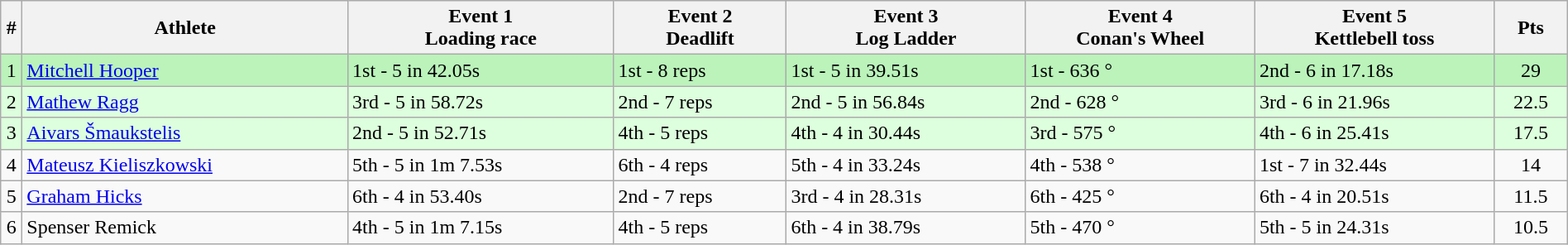<table class="wikitable sortable" style="display: inline-table;width: 100%;">
<tr>
<th scope="col" style="width: 10px;">#</th>
<th scope="col">Athlete</th>
<th scope="col">Event 1<br>Loading race</th>
<th scope="col">Event 2<br>Deadlift</th>
<th scope="col">Event 3<br>Log Ladder</th>
<th scope="col">Event 4<br>Conan's Wheel</th>
<th scope="col">Event 5<br>Kettlebell toss</th>
<th scope="col">Pts</th>
</tr>
<tr bgcolor=bbf3bb>
<td align=center>1</td>
<td> <a href='#'>Mitchell Hooper</a></td>
<td>1st - 5 in 42.05s</td>
<td>1st - 8 reps</td>
<td>1st - 5 in 39.51s</td>
<td>1st - 636 °</td>
<td>2nd - 6 in 17.18s</td>
<td align=center>29</td>
</tr>
<tr bgcolor=ddffdd>
<td align=center>2</td>
<td> <a href='#'>Mathew Ragg</a></td>
<td>3rd - 5 in 58.72s</td>
<td>2nd - 7 reps</td>
<td>2nd - 5 in 56.84s</td>
<td>2nd - 628 °</td>
<td>3rd - 6 in 21.96s</td>
<td align=center>22.5</td>
</tr>
<tr bgcolor=ddffdd>
<td align=center>3</td>
<td> <a href='#'>Aivars Šmaukstelis</a></td>
<td>2nd - 5 in 52.71s</td>
<td>4th - 5 reps</td>
<td>4th - 4 in 30.44s</td>
<td>3rd - 575 °</td>
<td>4th - 6 in 25.41s</td>
<td align=center>17.5</td>
</tr>
<tr>
<td align=center>4</td>
<td> <a href='#'>Mateusz Kieliszkowski</a></td>
<td>5th - 5 in 1m 7.53s</td>
<td>6th - 4 reps</td>
<td>5th - 4 in 33.24s</td>
<td>4th - 538 °</td>
<td>1st - 7 in 32.44s</td>
<td align=center>14</td>
</tr>
<tr>
<td align=center>5</td>
<td> <a href='#'>Graham Hicks</a></td>
<td>6th - 4 in 53.40s</td>
<td>2nd - 7 reps</td>
<td>3rd - 4 in 28.31s</td>
<td>6th - 425 °</td>
<td>6th - 4 in 20.51s</td>
<td align=center>11.5</td>
</tr>
<tr>
<td align=center>6</td>
<td> Spenser Remick</td>
<td>4th - 5 in 1m 7.15s</td>
<td>4th - 5 reps</td>
<td>6th - 4 in 38.79s</td>
<td>5th - 470 °</td>
<td>5th - 5 in 24.31s</td>
<td align=center>10.5</td>
</tr>
</table>
